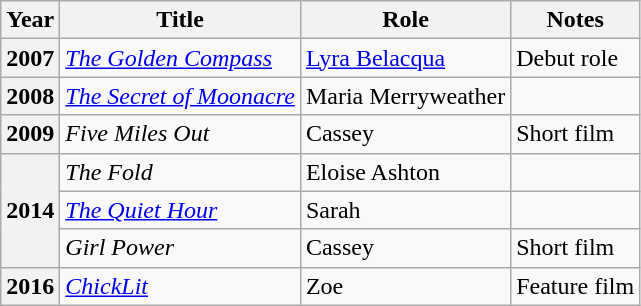<table class="wikitable sortable">
<tr>
<th scope="col">Year</th>
<th scope="col">Title</th>
<th scope="col">Role</th>
<th scope="col" class="unsortable">Notes</th>
</tr>
<tr>
<th scope="row">2007</th>
<td><em><a href='#'>The Golden Compass</a></em></td>
<td><a href='#'>Lyra Belacqua</a></td>
<td>Debut role</td>
</tr>
<tr>
<th scope="row">2008</th>
<td><em><a href='#'>The Secret of Moonacre</a></em></td>
<td>Maria Merryweather</td>
<td></td>
</tr>
<tr>
<th scope="row">2009</th>
<td><em>Five Miles Out</em></td>
<td>Cassey</td>
<td>Short film</td>
</tr>
<tr>
<th scope="row" rowspan="3">2014</th>
<td><em>The Fold</em></td>
<td>Eloise Ashton</td>
<td></td>
</tr>
<tr>
<td><em><a href='#'>The Quiet Hour</a></em></td>
<td>Sarah</td>
<td></td>
</tr>
<tr>
<td><em>Girl Power</em></td>
<td>Cassey</td>
<td>Short film</td>
</tr>
<tr>
<th scope="row">2016</th>
<td><em><a href='#'>ChickLit</a></em></td>
<td>Zoe</td>
<td>Feature film</td>
</tr>
</table>
